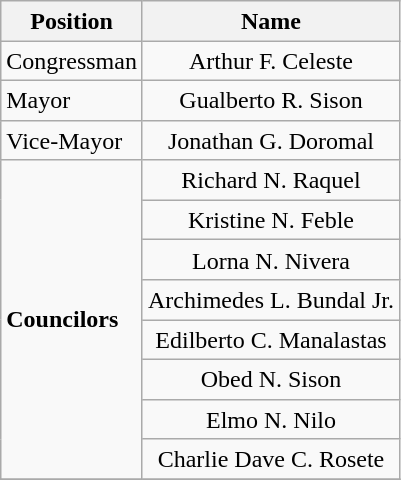<table class="wikitable" style="line-height:1.20em; font-size:100%;">
<tr>
<th>Position</th>
<th>Name</th>
</tr>
<tr>
<td>Congressman</td>
<td style="text-align:center;">Arthur F. Celeste</td>
</tr>
<tr>
<td>Mayor</td>
<td style="text-align:center;">Gualberto R. Sison</td>
</tr>
<tr>
<td>Vice-Mayor</td>
<td style="text-align:center;">Jonathan G. Doromal</td>
</tr>
<tr>
<td rowspan=8><strong>Councilors</strong></td>
<td style="text-align:center;">Richard N. Raquel</td>
</tr>
<tr>
<td style="text-align:center;">Kristine N. Feble</td>
</tr>
<tr>
<td style="text-align:center;">Lorna N. Nivera</td>
</tr>
<tr>
<td style="text-align:center;">Archimedes L. Bundal Jr.</td>
</tr>
<tr>
<td style="text-align:center;">Edilberto C. Manalastas</td>
</tr>
<tr>
<td style="text-align:center;">Obed N. Sison</td>
</tr>
<tr>
<td style="text-align:center;">Elmo N. Nilo</td>
</tr>
<tr>
<td style="text-align:center;">Charlie Dave C. Rosete</td>
</tr>
<tr>
</tr>
</table>
